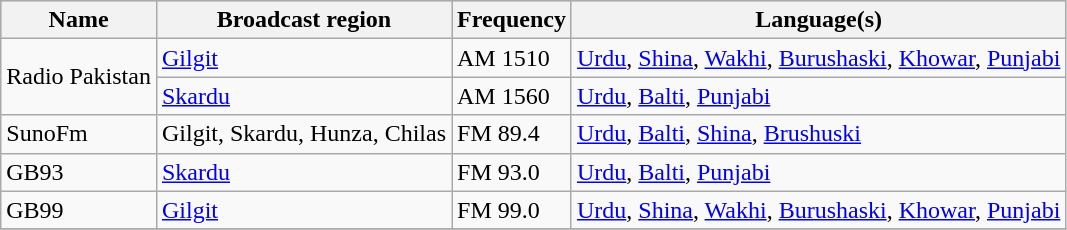<table class="wikitable sortable">
<tr style="background:#c9c9c9;">
<th>Name</th>
<th>Broadcast region</th>
<th>Frequency</th>
<th>Language(s)</th>
</tr>
<tr>
<td rowspan="2">Radio Pakistan</td>
<td><a href='#'>Gilgit</a></td>
<td>AM 1510</td>
<td><a href='#'>Urdu</a>, <a href='#'>Shina</a>, <a href='#'>Wakhi</a>, <a href='#'>Burushaski</a>, <a href='#'>Khowar</a>, <a href='#'>Punjabi</a></td>
</tr>
<tr>
<td><a href='#'>Skardu</a></td>
<td>AM 1560</td>
<td><a href='#'>Urdu</a>, <a href='#'>Balti</a>, <a href='#'>Punjabi</a></td>
</tr>
<tr>
<td>SunoFm</td>
<td>Gilgit, Skardu, Hunza, Chilas</td>
<td>FM 89.4</td>
<td><a href='#'>Urdu</a>, <a href='#'>Balti</a>, <a href='#'>Shina</a>, <a href='#'>Brushuski</a></td>
</tr>
<tr>
<td>GB93</td>
<td><a href='#'>Skardu</a></td>
<td>FM 93.0</td>
<td><a href='#'>Urdu</a>, <a href='#'>Balti</a>, <a href='#'>Punjabi</a></td>
</tr>
<tr>
<td>GB99</td>
<td><a href='#'>Gilgit</a></td>
<td>FM 99.0</td>
<td><a href='#'>Urdu</a>, <a href='#'>Shina</a>, <a href='#'>Wakhi</a>, <a href='#'>Burushaski</a>, <a href='#'>Khowar</a>, <a href='#'>Punjabi</a></td>
</tr>
<tr>
</tr>
</table>
